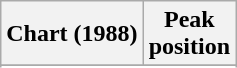<table class="wikitable plainrowheaders sortable">
<tr>
<th scope="col">Chart (1988)</th>
<th scope="col">Peak<br>position</th>
</tr>
<tr>
</tr>
<tr>
</tr>
<tr>
</tr>
<tr>
</tr>
<tr>
</tr>
<tr>
</tr>
</table>
